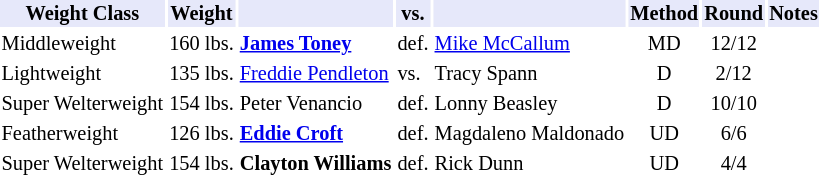<table class="toccolours" style="font-size: 85%;">
<tr>
<th style="background:#e6e8fa; color:#000; text-align:center;">Weight Class</th>
<th style="background:#e6e8fa; color:#000; text-align:center;">Weight</th>
<th style="background:#e6e8fa; color:#000; text-align:center;"></th>
<th style="background:#e6e8fa; color:#000; text-align:center;">vs.</th>
<th style="background:#e6e8fa; color:#000; text-align:center;"></th>
<th style="background:#e6e8fa; color:#000; text-align:center;">Method</th>
<th style="background:#e6e8fa; color:#000; text-align:center;">Round</th>
<th style="background:#e6e8fa; color:#000; text-align:center;">Notes</th>
</tr>
<tr>
<td>Middleweight</td>
<td>160 lbs.</td>
<td><strong><a href='#'>James Toney</a></strong></td>
<td>def.</td>
<td><a href='#'>Mike McCallum</a></td>
<td align=center>MD</td>
<td align=center>12/12</td>
<td></td>
</tr>
<tr>
<td>Lightweight</td>
<td>135 lbs.</td>
<td><a href='#'>Freddie Pendleton</a></td>
<td>vs.</td>
<td>Tracy Spann</td>
<td align=center>D</td>
<td align=center>2/12</td>
<td></td>
</tr>
<tr>
<td>Super Welterweight</td>
<td>154 lbs.</td>
<td>Peter Venancio</td>
<td>def.</td>
<td>Lonny Beasley</td>
<td align=center>D</td>
<td align=center>10/10</td>
</tr>
<tr>
<td>Featherweight</td>
<td>126 lbs.</td>
<td><strong><a href='#'>Eddie Croft</a></strong></td>
<td>def.</td>
<td>Magdaleno Maldonado</td>
<td align=center>UD</td>
<td align=center>6/6</td>
</tr>
<tr>
<td>Super Welterweight</td>
<td>154 lbs.</td>
<td><strong>Clayton Williams</strong></td>
<td>def.</td>
<td>Rick Dunn</td>
<td align=center>UD</td>
<td align=center>4/4</td>
</tr>
</table>
